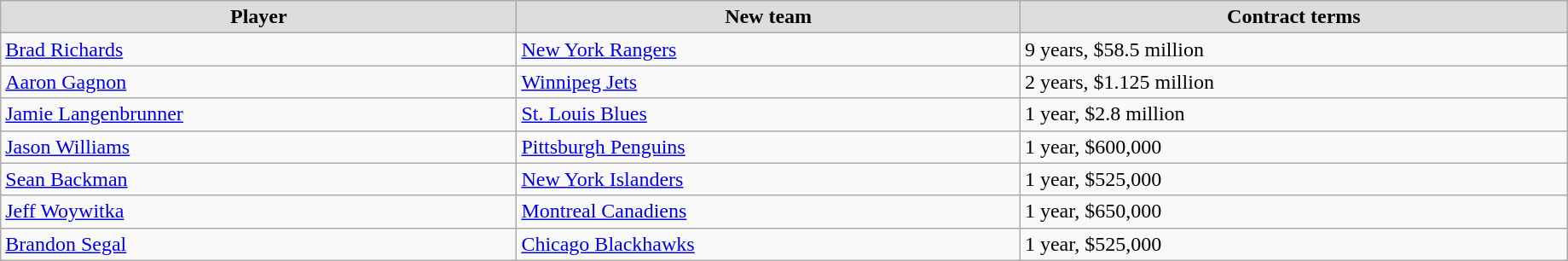<table class="wikitable" width=97%>
<tr align="center" bgcolor="#dddddd">
<td><strong>Player</strong></td>
<td><strong>New team</strong></td>
<td><strong>Contract terms</strong></td>
</tr>
<tr>
<td><a href='#'>Brad Richards</a></td>
<td><a href='#'>New York Rangers</a></td>
<td>9 years, $58.5 million</td>
</tr>
<tr>
<td><a href='#'>Aaron Gagnon</a></td>
<td><a href='#'>Winnipeg Jets</a></td>
<td>2 years, $1.125 million</td>
</tr>
<tr>
<td><a href='#'>Jamie Langenbrunner</a></td>
<td><a href='#'>St. Louis Blues</a></td>
<td>1 year, $2.8 million</td>
</tr>
<tr>
<td><a href='#'>Jason Williams</a></td>
<td><a href='#'>Pittsburgh Penguins</a></td>
<td>1 year, $600,000</td>
</tr>
<tr>
<td><a href='#'>Sean Backman</a></td>
<td><a href='#'>New York Islanders</a></td>
<td>1 year, $525,000</td>
</tr>
<tr>
<td><a href='#'>Jeff Woywitka</a></td>
<td><a href='#'>Montreal Canadiens</a></td>
<td>1 year, $650,000</td>
</tr>
<tr>
<td><a href='#'>Brandon Segal</a></td>
<td><a href='#'>Chicago Blackhawks</a></td>
<td>1 year, $525,000</td>
</tr>
</table>
